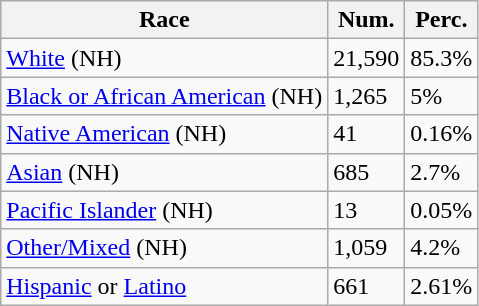<table class="wikitable">
<tr>
<th>Race</th>
<th>Num.</th>
<th>Perc.</th>
</tr>
<tr>
<td><a href='#'>White</a> (NH)</td>
<td>21,590</td>
<td>85.3%</td>
</tr>
<tr>
<td><a href='#'>Black or African American</a> (NH)</td>
<td>1,265</td>
<td>5%</td>
</tr>
<tr>
<td><a href='#'>Native American</a> (NH)</td>
<td>41</td>
<td>0.16%</td>
</tr>
<tr>
<td><a href='#'>Asian</a> (NH)</td>
<td>685</td>
<td>2.7%</td>
</tr>
<tr>
<td><a href='#'>Pacific Islander</a> (NH)</td>
<td>13</td>
<td>0.05%</td>
</tr>
<tr>
<td><a href='#'>Other/Mixed</a> (NH)</td>
<td>1,059</td>
<td>4.2%</td>
</tr>
<tr>
<td><a href='#'>Hispanic</a> or <a href='#'>Latino</a></td>
<td>661</td>
<td>2.61%</td>
</tr>
</table>
